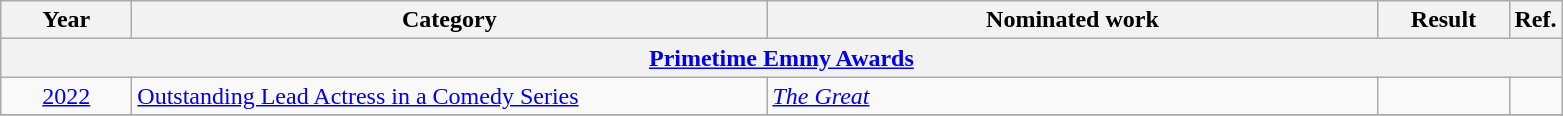<table class=wikitable>
<tr>
<th scope="col" style="width:5em;">Year</th>
<th scope="col" style="width:26em;">Category</th>
<th scope="col" style="width:25em;">Nominated work</th>
<th scope="col" style="width:5em;">Result</th>
<th>Ref.</th>
</tr>
<tr>
<th colspan=5><a href='#'>Primetime Emmy Awards</a></th>
</tr>
<tr>
<td style="text-align:center;"><a href='#'>2022</a></td>
<td><a href='#'>Outstanding Lead Actress in a Comedy Series</a></td>
<td><em><a href='#'>The Great</a></em></td>
<td></td>
<td style = "text-align: center;"></td>
</tr>
<tr>
</tr>
</table>
